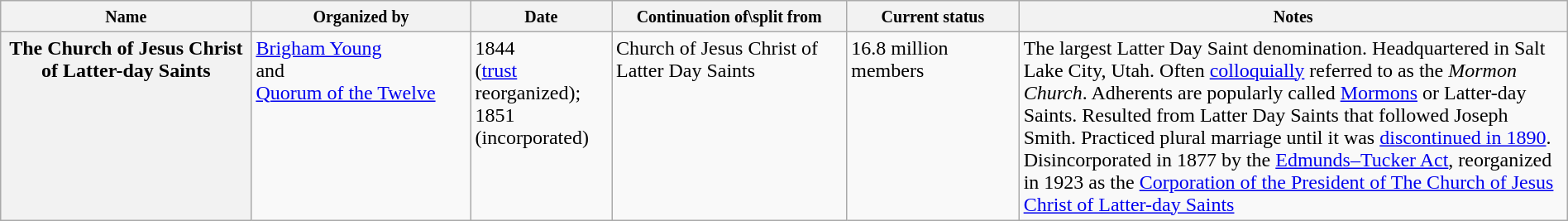<table class="wikitable" style="width: 100%;">
<tr>
<th width="16%"><small>Name</small></th>
<th width="14%"><small>Organized by</small></th>
<th width="9%"><small>Date</small></th>
<th width="15%"><small>Continuation of\split from</small></th>
<th width="11%"><small>Current status</small></th>
<th width="35%"><small>Notes</small></th>
</tr>
<tr valign="top">
<th>The Church of Jesus Christ of Latter-day Saints</th>
<td><a href='#'>Brigham Young</a><br>and<br><a href='#'>Quorum of the Twelve</a></td>
<td>1844<br>(<a href='#'>trust</a> reorganized);<br>1851<br>(incorporated)</td>
<td>Church of Jesus Christ of Latter Day Saints</td>
<td>16.8 million members </td>
<td>The largest Latter Day Saint denomination. Headquartered in Salt Lake City, Utah. Often <a href='#'>colloquially</a> referred to as the <em>Mormon Church</em>. Adherents are popularly called <a href='#'>Mormons</a> or Latter-day Saints. Resulted from Latter Day Saints that followed Joseph Smith. Practiced plural marriage until it was <a href='#'>discontinued in 1890</a>. Disincorporated in 1877 by the <a href='#'>Edmunds–Tucker Act</a>, reorganized in 1923 as the <a href='#'>Corporation of the President of The Church of Jesus Christ of Latter-day Saints</a></td>
</tr>
</table>
